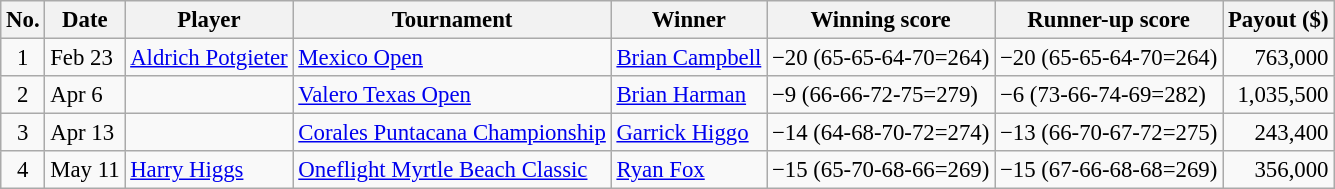<table class="wikitable" style="font-size:95%;">
<tr>
<th>No.</th>
<th>Date</th>
<th>Player</th>
<th>Tournament</th>
<th>Winner</th>
<th>Winning score</th>
<th>Runner-up score</th>
<th>Payout ($)</th>
</tr>
<tr>
<td align=center>1</td>
<td>Feb 23</td>
<td> <a href='#'>Aldrich Potgieter</a></td>
<td><a href='#'>Mexico Open</a></td>
<td> <a href='#'>Brian Campbell</a></td>
<td>−20 (65-65-64-70=264)</td>
<td>−20 (65-65-64-70=264)</td>
<td align=right>763,000</td>
</tr>
<tr>
<td align=center>2</td>
<td>Apr 6</td>
<td> </td>
<td><a href='#'>Valero Texas Open</a></td>
<td> <a href='#'>Brian Harman</a></td>
<td>−9  (66-66-72-75=279)</td>
<td>−6 (73-66-74-69=282)</td>
<td align=right>1,035,500</td>
</tr>
<tr>
<td align=center>3</td>
<td>Apr 13</td>
<td> </td>
<td><a href='#'>Corales Puntacana Championship</a></td>
<td> <a href='#'>Garrick Higgo</a></td>
<td>−14 (64-68-70-72=274)</td>
<td>−13 (66-70-67-72=275)</td>
<td align=right>243,400</td>
</tr>
<tr>
<td align=center>4</td>
<td>May 11</td>
<td> <a href='#'>Harry Higgs</a></td>
<td><a href='#'>Oneflight Myrtle Beach Classic</a></td>
<td> <a href='#'>Ryan Fox</a></td>
<td>−15 (65-70-68-66=269)</td>
<td>−15 (67-66-68-68=269)</td>
<td align=right>356,000</td>
</tr>
</table>
